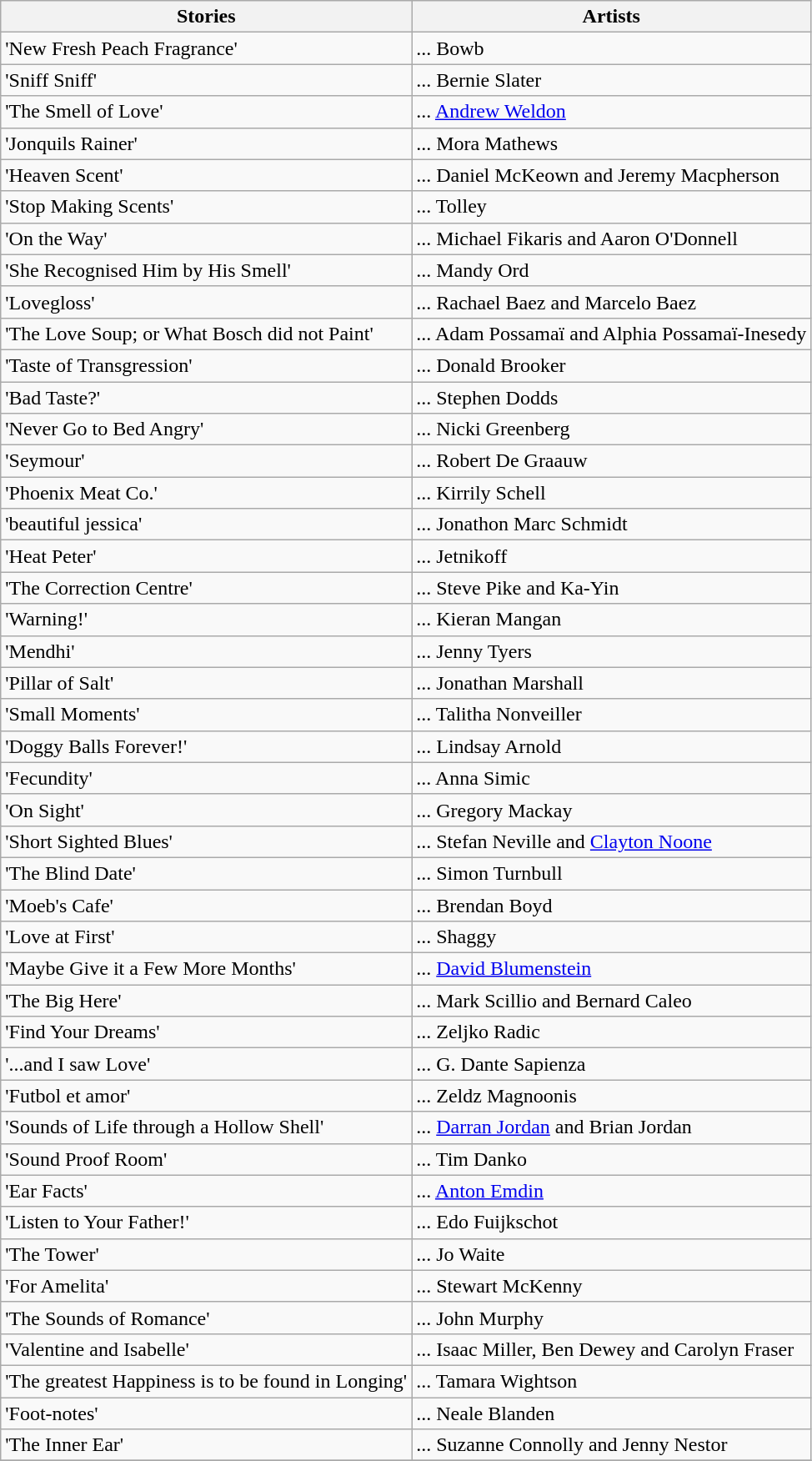<table class="wikitable">
<tr>
<th>Stories</th>
<th>Artists</th>
</tr>
<tr>
<td>'New Fresh Peach Fragrance'</td>
<td>... Bowb</td>
</tr>
<tr>
<td>'Sniff Sniff'</td>
<td>... Bernie Slater</td>
</tr>
<tr>
<td>'The Smell of Love'</td>
<td>... <a href='#'>Andrew Weldon</a></td>
</tr>
<tr>
<td>'Jonquils Rainer'</td>
<td>... Mora Mathews</td>
</tr>
<tr>
<td>'Heaven Scent'</td>
<td>... Daniel McKeown and Jeremy Macpherson</td>
</tr>
<tr>
<td>'Stop Making Scents'</td>
<td>... Tolley</td>
</tr>
<tr>
<td>'On the Way'</td>
<td>... Michael Fikaris and Aaron O'Donnell</td>
</tr>
<tr>
<td>'She Recognised Him by His Smell'</td>
<td>... Mandy Ord</td>
</tr>
<tr>
<td>'Lovegloss'</td>
<td>... Rachael Baez and Marcelo Baez</td>
</tr>
<tr>
<td>'The Love Soup; or What Bosch did not Paint'</td>
<td>... Adam Possamaï and Alphia Possamaï-Inesedy</td>
</tr>
<tr>
<td>'Taste of Transgression'</td>
<td>... Donald Brooker</td>
</tr>
<tr>
<td>'Bad Taste?'</td>
<td>... Stephen Dodds</td>
</tr>
<tr>
<td>'Never Go to Bed Angry'</td>
<td>... Nicki Greenberg</td>
</tr>
<tr>
<td>'Seymour'</td>
<td>... Robert De Graauw</td>
</tr>
<tr>
<td>'Phoenix Meat Co.'</td>
<td>... Kirrily Schell</td>
</tr>
<tr>
<td>'beautiful jessica'</td>
<td>... Jonathon Marc Schmidt</td>
</tr>
<tr>
<td>'Heat Peter'</td>
<td>... Jetnikoff</td>
</tr>
<tr>
<td>'The Correction Centre'</td>
<td>... Steve Pike and Ka-Yin</td>
</tr>
<tr>
<td>'Warning!'</td>
<td>... Kieran Mangan</td>
</tr>
<tr>
<td>'Mendhi'</td>
<td>... Jenny Tyers</td>
</tr>
<tr>
<td>'Pillar of Salt'</td>
<td>... Jonathan Marshall</td>
</tr>
<tr>
<td>'Small Moments'</td>
<td>... Talitha Nonveiller</td>
</tr>
<tr>
<td>'Doggy Balls Forever!'</td>
<td>... Lindsay Arnold</td>
</tr>
<tr>
<td>'Fecundity'</td>
<td>... Anna Simic</td>
</tr>
<tr>
<td>'On Sight'</td>
<td>... Gregory Mackay</td>
</tr>
<tr>
<td>'Short Sighted Blues'</td>
<td>... Stefan Neville and <a href='#'>Clayton Noone</a></td>
</tr>
<tr>
<td>'The Blind Date'</td>
<td>... Simon Turnbull</td>
</tr>
<tr>
<td>'Moeb's Cafe'</td>
<td>... Brendan Boyd</td>
</tr>
<tr>
<td>'Love at First'</td>
<td>... Shaggy</td>
</tr>
<tr>
<td>'Maybe Give it a Few More Months'</td>
<td>... <a href='#'>David Blumenstein</a></td>
</tr>
<tr>
<td>'The Big Here'</td>
<td>... Mark Scillio and Bernard Caleo</td>
</tr>
<tr>
<td>'Find Your Dreams'</td>
<td>... Zeljko Radic</td>
</tr>
<tr>
<td>'...and I saw Love'</td>
<td>... G. Dante Sapienza</td>
</tr>
<tr>
<td>'Futbol et amor'</td>
<td>... Zeldz Magnoonis</td>
</tr>
<tr>
<td>'Sounds of Life through a Hollow Shell'</td>
<td>... <a href='#'>Darran Jordan</a> and Brian Jordan</td>
</tr>
<tr>
<td>'Sound Proof Room'</td>
<td>... Tim Danko</td>
</tr>
<tr>
<td>'Ear Facts'</td>
<td>... <a href='#'>Anton Emdin</a></td>
</tr>
<tr>
<td>'Listen to Your Father!'</td>
<td>... Edo Fuijkschot</td>
</tr>
<tr>
<td>'The Tower'</td>
<td>... Jo Waite</td>
</tr>
<tr>
<td>'For Amelita'</td>
<td>... Stewart McKenny</td>
</tr>
<tr>
<td>'The Sounds of Romance'</td>
<td>... John Murphy</td>
</tr>
<tr>
<td>'Valentine and Isabelle'</td>
<td>... Isaac Miller, Ben Dewey and Carolyn Fraser</td>
</tr>
<tr>
<td>'The greatest Happiness is to be found in Longing'</td>
<td>... Tamara Wightson</td>
</tr>
<tr>
<td>'Foot-notes'</td>
<td>... Neale Blanden</td>
</tr>
<tr>
<td>'The Inner Ear'</td>
<td>... Suzanne Connolly and Jenny Nestor</td>
</tr>
<tr>
</tr>
</table>
